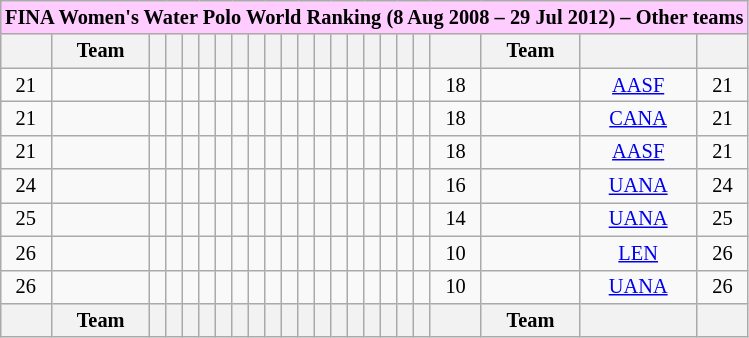<table class="wikitable mw-collapsible autocollapse" style="text-align: center; font-size: 85%; margin-left: 1em;">
<tr>
<th colspan="23" style="background-color: #ffccff;">FINA Women's Water Polo World Ranking (8 Aug 2008 – 29 Jul 2012) – Other teams</th>
</tr>
<tr>
<th></th>
<th>Team</th>
<th><a href='#'></a></th>
<th><a href='#'></a></th>
<th><a href='#'></a></th>
<th><a href='#'></a></th>
<th><a href='#'></a></th>
<th><a href='#'></a></th>
<th><a href='#'></a></th>
<th><a href='#'></a></th>
<th><a href='#'></a></th>
<th><a href='#'></a></th>
<th><a href='#'></a></th>
<th><a href='#'></a></th>
<th><a href='#'></a></th>
<th><a href='#'></a></th>
<th><a href='#'></a></th>
<th><a href='#'></a></th>
<th><a href='#'></a></th>
<th></th>
<th>Team</th>
<th></th>
<th></th>
</tr>
<tr>
<td>21</td>
<td style="text-align: left;"></td>
<td></td>
<td></td>
<td></td>
<td></td>
<td></td>
<td></td>
<td></td>
<td></td>
<td></td>
<td></td>
<td></td>
<td></td>
<td></td>
<td></td>
<td></td>
<td></td>
<td></td>
<td>18</td>
<td style="text-align: left;"></td>
<td><a href='#'>AASF</a></td>
<td>21</td>
</tr>
<tr>
<td>21</td>
<td style="text-align: left;"></td>
<td></td>
<td></td>
<td></td>
<td></td>
<td></td>
<td></td>
<td></td>
<td></td>
<td></td>
<td></td>
<td></td>
<td></td>
<td></td>
<td></td>
<td></td>
<td></td>
<td></td>
<td>18</td>
<td style="text-align: left;"></td>
<td><a href='#'>CANA</a></td>
<td>21</td>
</tr>
<tr>
<td>21</td>
<td style="text-align: left;"></td>
<td></td>
<td></td>
<td></td>
<td></td>
<td></td>
<td></td>
<td></td>
<td></td>
<td></td>
<td></td>
<td></td>
<td></td>
<td></td>
<td></td>
<td></td>
<td></td>
<td></td>
<td>18</td>
<td style="text-align: left;"></td>
<td><a href='#'>AASF</a></td>
<td>21</td>
</tr>
<tr>
<td>24</td>
<td style="text-align: left;"></td>
<td></td>
<td></td>
<td></td>
<td></td>
<td></td>
<td></td>
<td></td>
<td></td>
<td></td>
<td></td>
<td></td>
<td></td>
<td></td>
<td></td>
<td></td>
<td></td>
<td></td>
<td>16</td>
<td style="text-align: left;"></td>
<td><a href='#'>UANA</a></td>
<td>24</td>
</tr>
<tr>
<td>25</td>
<td style="text-align: left;"></td>
<td></td>
<td></td>
<td></td>
<td></td>
<td></td>
<td></td>
<td></td>
<td></td>
<td></td>
<td></td>
<td></td>
<td></td>
<td></td>
<td></td>
<td></td>
<td></td>
<td></td>
<td>14</td>
<td style="text-align: left;"></td>
<td><a href='#'>UANA</a></td>
<td>25</td>
</tr>
<tr>
<td>26</td>
<td style="text-align: left;"></td>
<td></td>
<td></td>
<td></td>
<td></td>
<td></td>
<td></td>
<td></td>
<td></td>
<td></td>
<td></td>
<td></td>
<td></td>
<td></td>
<td></td>
<td></td>
<td></td>
<td></td>
<td>10</td>
<td style="text-align: left;"></td>
<td><a href='#'>LEN</a></td>
<td>26</td>
</tr>
<tr>
<td>26</td>
<td style="text-align: left;"></td>
<td></td>
<td></td>
<td></td>
<td></td>
<td></td>
<td></td>
<td></td>
<td></td>
<td></td>
<td></td>
<td></td>
<td></td>
<td></td>
<td></td>
<td></td>
<td></td>
<td></td>
<td>10</td>
<td style="text-align: left;"></td>
<td><a href='#'>UANA</a></td>
<td>26</td>
</tr>
<tr>
<th></th>
<th>Team</th>
<th><a href='#'></a></th>
<th><a href='#'></a></th>
<th><a href='#'></a></th>
<th><a href='#'></a></th>
<th><a href='#'></a></th>
<th><a href='#'></a></th>
<th><a href='#'></a></th>
<th><a href='#'></a></th>
<th><a href='#'></a></th>
<th><a href='#'></a></th>
<th><a href='#'></a></th>
<th><a href='#'></a></th>
<th><a href='#'></a></th>
<th><a href='#'></a></th>
<th><a href='#'></a></th>
<th><a href='#'></a></th>
<th><a href='#'></a></th>
<th></th>
<th>Team</th>
<th></th>
<th></th>
</tr>
</table>
